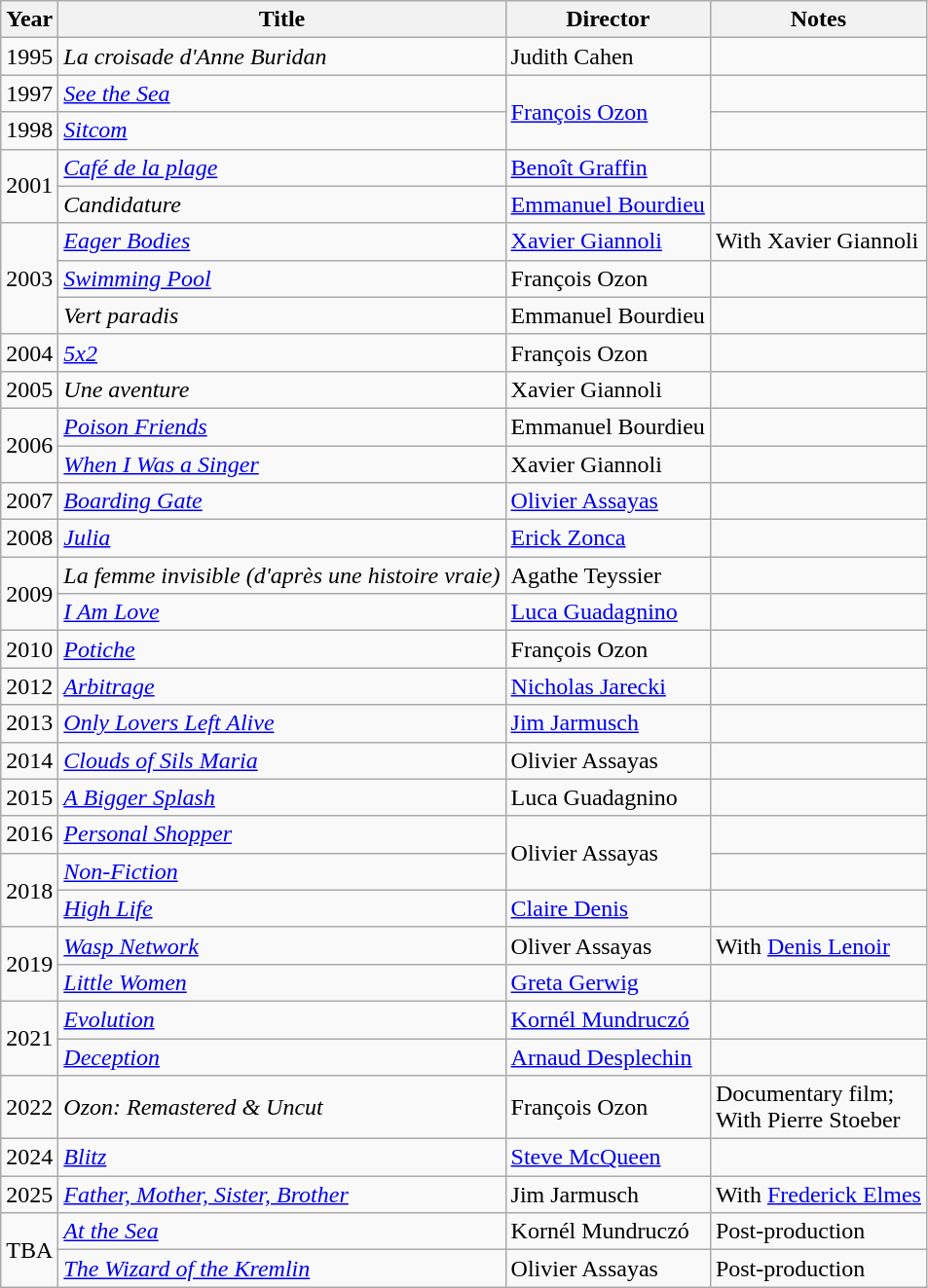<table class="wikitable">
<tr>
<th>Year</th>
<th>Title</th>
<th>Director</th>
<th>Notes</th>
</tr>
<tr>
<td>1995</td>
<td><em>La croisade d'Anne Buridan</em></td>
<td>Judith Cahen</td>
<td></td>
</tr>
<tr>
<td>1997</td>
<td><em><a href='#'>See the Sea</a></em></td>
<td rowspan=2><a href='#'>François Ozon</a></td>
<td></td>
</tr>
<tr>
<td>1998</td>
<td><em><a href='#'>Sitcom</a></em></td>
<td></td>
</tr>
<tr>
<td rowspan=2>2001</td>
<td><em><a href='#'>Café de la plage</a></em></td>
<td><a href='#'>Benoît Graffin</a></td>
<td></td>
</tr>
<tr>
<td><em>Candidature</em></td>
<td><a href='#'>Emmanuel Bourdieu</a></td>
<td></td>
</tr>
<tr>
<td rowspan=3>2003</td>
<td><em><a href='#'>Eager Bodies</a></em></td>
<td><a href='#'>Xavier Giannoli</a></td>
<td>With Xavier Giannoli</td>
</tr>
<tr>
<td><em><a href='#'>Swimming Pool</a></em></td>
<td>François Ozon</td>
<td></td>
</tr>
<tr>
<td><em>Vert paradis</em></td>
<td>Emmanuel Bourdieu</td>
<td></td>
</tr>
<tr>
<td>2004</td>
<td><em><a href='#'>5x2</a></em></td>
<td>François Ozon</td>
<td></td>
</tr>
<tr>
<td>2005</td>
<td><em>Une aventure</em></td>
<td>Xavier Giannoli</td>
<td></td>
</tr>
<tr>
<td rowspan=2>2006</td>
<td><em><a href='#'>Poison Friends</a></em></td>
<td>Emmanuel Bourdieu</td>
<td></td>
</tr>
<tr>
<td><em><a href='#'>When I Was a Singer</a></em></td>
<td>Xavier Giannoli</td>
<td></td>
</tr>
<tr>
<td>2007</td>
<td><em><a href='#'>Boarding Gate</a></em></td>
<td><a href='#'>Olivier Assayas</a></td>
<td></td>
</tr>
<tr>
<td>2008</td>
<td><em><a href='#'>Julia</a></em></td>
<td><a href='#'>Erick Zonca</a></td>
<td></td>
</tr>
<tr>
<td rowspan=2>2009</td>
<td><em>La femme invisible (d'après une histoire vraie)</em></td>
<td>Agathe Teyssier</td>
<td></td>
</tr>
<tr>
<td><em><a href='#'>I Am Love</a></em></td>
<td><a href='#'>Luca Guadagnino</a></td>
<td></td>
</tr>
<tr>
<td>2010</td>
<td><em><a href='#'>Potiche</a></em></td>
<td>François Ozon</td>
<td></td>
</tr>
<tr>
<td>2012</td>
<td><em><a href='#'>Arbitrage</a></em></td>
<td><a href='#'>Nicholas Jarecki</a></td>
<td></td>
</tr>
<tr>
<td>2013</td>
<td><em><a href='#'>Only Lovers Left Alive</a></em></td>
<td><a href='#'>Jim Jarmusch</a></td>
<td></td>
</tr>
<tr>
<td>2014</td>
<td><em><a href='#'>Clouds of Sils Maria</a></em></td>
<td>Olivier Assayas</td>
<td></td>
</tr>
<tr>
<td>2015</td>
<td><em><a href='#'>A Bigger Splash</a></em></td>
<td>Luca Guadagnino</td>
<td></td>
</tr>
<tr>
<td>2016</td>
<td><em><a href='#'>Personal Shopper</a></em></td>
<td rowspan=2>Olivier Assayas</td>
<td></td>
</tr>
<tr>
<td rowspan=2>2018</td>
<td><em><a href='#'>Non-Fiction</a></em></td>
<td></td>
</tr>
<tr>
<td><em><a href='#'>High Life</a></em></td>
<td><a href='#'>Claire Denis</a></td>
<td></td>
</tr>
<tr>
<td rowspan=2>2019</td>
<td><em><a href='#'>Wasp Network</a></em></td>
<td>Oliver Assayas</td>
<td>With <a href='#'>Denis Lenoir</a></td>
</tr>
<tr>
<td><em><a href='#'>Little Women</a></em></td>
<td><a href='#'>Greta Gerwig</a></td>
<td></td>
</tr>
<tr>
<td rowspan=2>2021</td>
<td><em><a href='#'>Evolution</a></em></td>
<td><a href='#'>Kornél Mundruczó</a></td>
<td></td>
</tr>
<tr>
<td><em><a href='#'>Deception</a></em></td>
<td><a href='#'>Arnaud Desplechin</a></td>
<td></td>
</tr>
<tr>
<td>2022</td>
<td><em>Ozon: Remastered & Uncut</em></td>
<td>François Ozon</td>
<td>Documentary film;<br>With Pierre Stoeber</td>
</tr>
<tr>
<td>2024</td>
<td><em><a href='#'>Blitz</a></em></td>
<td><a href='#'>Steve McQueen</a></td>
<td></td>
</tr>
<tr>
<td>2025</td>
<td><em><a href='#'>Father, Mother, Sister, Brother</a></em></td>
<td>Jim Jarmusch</td>
<td>With <a href='#'>Frederick Elmes</a></td>
</tr>
<tr>
<td rowspan=2>TBA</td>
<td><em><a href='#'>At the Sea</a></em></td>
<td>Kornél Mundruczó</td>
<td>Post-production</td>
</tr>
<tr>
<td><em><a href='#'>The Wizard of the Kremlin</a></em></td>
<td>Olivier Assayas</td>
<td>Post-production</td>
</tr>
</table>
